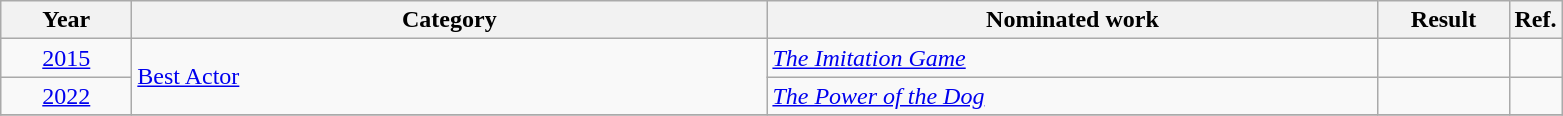<table class=wikitable>
<tr>
<th scope="col" style="width:5em;">Year</th>
<th scope="col" style="width:26em;">Category</th>
<th scope="col" style="width:25em;">Nominated work</th>
<th scope="col" style="width:5em;">Result</th>
<th>Ref.</th>
</tr>
<tr>
<td style="text-align:center;"><a href='#'>2015</a></td>
<td rowspan="2"><a href='#'>Best Actor</a></td>
<td><em><a href='#'>The Imitation Game</a></em></td>
<td></td>
<td align="center"></td>
</tr>
<tr>
<td style="text-align:center;"><a href='#'>2022</a></td>
<td><em><a href='#'>The Power of the Dog</a></em></td>
<td></td>
<td style="text-align:center;"></td>
</tr>
<tr>
</tr>
</table>
